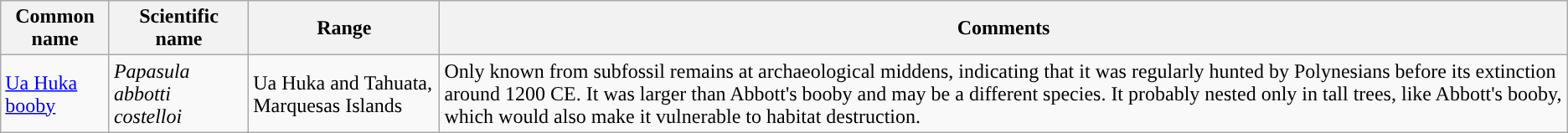<table class="wikitable">
<tr>
<th>Common name</th>
<th>Scientific name</th>
<th>Range</th>
<th class="unsortable">Comments</th>
</tr>
<tr>
<td><a href='#'>Ua Huka booby</a></td>
<td><em>Papasula abbotti costelloi</em></td>
<td>Ua Huka and Tahuata, Marquesas Islands</td>
<td>Only known from subfossil remains at archaeological middens, indicating that it was regularly hunted by Polynesians before its extinction around 1200 CE. It was larger than Abbott's booby and may be a different species. It probably nested only in tall trees, like Abbott's booby, which would also make it vulnerable to habitat destruction.</td>
</tr>
</table>
